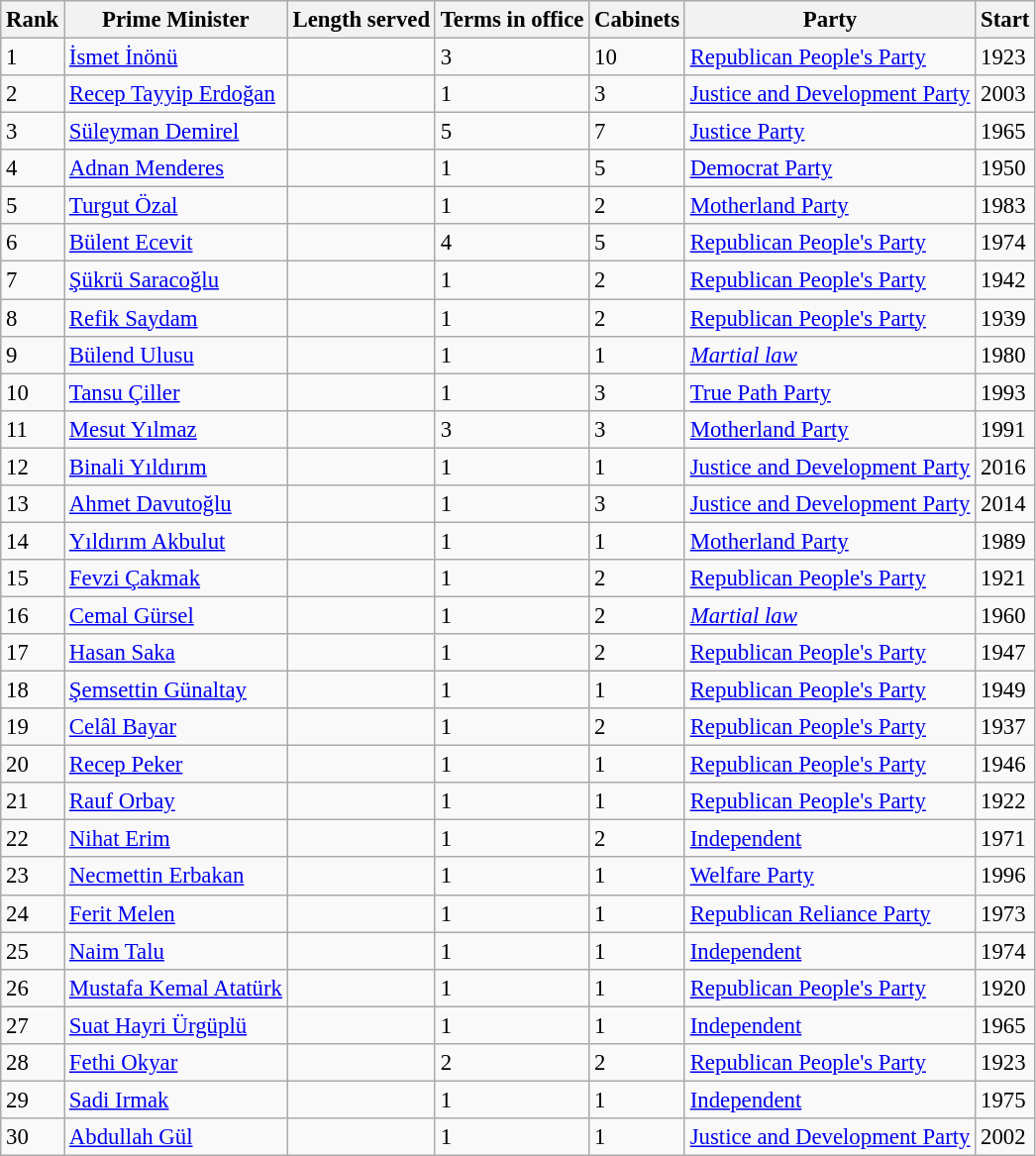<table class="wikitable sortable" style="font-size: 95%;">
<tr>
<th>Rank</th>
<th>Prime Minister</th>
<th>Length served</th>
<th>Terms in office</th>
<th>Cabinets</th>
<th>Party</th>
<th>Start</th>
</tr>
<tr>
<td>1</td>
<td><a href='#'>İsmet İnönü</a></td>
<td></td>
<td>3</td>
<td>10</td>
<td><a href='#'>Republican People's Party</a></td>
<td>1923</td>
</tr>
<tr>
<td>2</td>
<td><a href='#'>Recep Tayyip Erdoğan</a></td>
<td></td>
<td>1</td>
<td>3</td>
<td><a href='#'>Justice and Development Party</a></td>
<td>2003</td>
</tr>
<tr>
<td>3</td>
<td><a href='#'>Süleyman Demirel</a></td>
<td></td>
<td>5</td>
<td>7</td>
<td><a href='#'>Justice Party</a></td>
<td>1965</td>
</tr>
<tr>
<td>4</td>
<td><a href='#'>Adnan Menderes</a></td>
<td></td>
<td>1</td>
<td>5</td>
<td><a href='#'>Democrat Party</a></td>
<td>1950</td>
</tr>
<tr>
<td>5</td>
<td><a href='#'>Turgut Özal</a></td>
<td></td>
<td>1</td>
<td>2</td>
<td><a href='#'>Motherland Party</a></td>
<td>1983</td>
</tr>
<tr>
<td>6</td>
<td><a href='#'>Bülent Ecevit</a></td>
<td></td>
<td>4</td>
<td>5</td>
<td><a href='#'>Republican People's Party</a></td>
<td>1974</td>
</tr>
<tr>
<td>7</td>
<td><a href='#'>Şükrü Saracoğlu</a></td>
<td></td>
<td>1</td>
<td>2</td>
<td><a href='#'>Republican People's Party</a></td>
<td>1942</td>
</tr>
<tr>
<td>8</td>
<td><a href='#'>Refik Saydam</a></td>
<td></td>
<td>1</td>
<td>2</td>
<td><a href='#'>Republican People's Party</a></td>
<td>1939</td>
</tr>
<tr>
<td>9</td>
<td><a href='#'>Bülend Ulusu</a></td>
<td></td>
<td>1</td>
<td>1</td>
<td><em><a href='#'>Martial law</a></em></td>
<td>1980</td>
</tr>
<tr>
<td>10</td>
<td><a href='#'>Tansu Çiller</a></td>
<td></td>
<td>1</td>
<td>3</td>
<td><a href='#'>True Path Party</a></td>
<td>1993</td>
</tr>
<tr>
<td>11</td>
<td><a href='#'>Mesut Yılmaz</a></td>
<td></td>
<td>3</td>
<td>3</td>
<td><a href='#'>Motherland Party</a></td>
<td>1991</td>
</tr>
<tr>
<td>12</td>
<td><a href='#'>Binali Yıldırım</a></td>
<td></td>
<td>1</td>
<td>1</td>
<td><a href='#'>Justice and Development Party</a></td>
<td>2016</td>
</tr>
<tr>
<td>13</td>
<td><a href='#'>Ahmet Davutoğlu</a></td>
<td></td>
<td>1</td>
<td>3</td>
<td><a href='#'>Justice and Development Party</a></td>
<td>2014</td>
</tr>
<tr>
<td>14</td>
<td><a href='#'>Yıldırım Akbulut</a></td>
<td></td>
<td>1</td>
<td>1</td>
<td><a href='#'>Motherland Party</a></td>
<td>1989</td>
</tr>
<tr>
<td>15</td>
<td><a href='#'>Fevzi Çakmak</a></td>
<td></td>
<td>1</td>
<td>2</td>
<td><a href='#'>Republican People's Party</a></td>
<td>1921</td>
</tr>
<tr>
<td>16</td>
<td><a href='#'>Cemal Gürsel</a></td>
<td></td>
<td>1</td>
<td>2</td>
<td><em><a href='#'>Martial law</a></em></td>
<td>1960</td>
</tr>
<tr>
<td>17</td>
<td><a href='#'>Hasan Saka</a></td>
<td></td>
<td>1</td>
<td>2</td>
<td><a href='#'>Republican People's Party</a></td>
<td>1947</td>
</tr>
<tr>
<td>18</td>
<td><a href='#'>Şemsettin Günaltay</a></td>
<td></td>
<td>1</td>
<td>1</td>
<td><a href='#'>Republican People's Party</a></td>
<td>1949</td>
</tr>
<tr>
<td>19</td>
<td><a href='#'>Celâl Bayar</a></td>
<td></td>
<td>1</td>
<td>2</td>
<td><a href='#'>Republican People's Party</a></td>
<td>1937</td>
</tr>
<tr>
<td>20</td>
<td><a href='#'>Recep Peker</a></td>
<td></td>
<td>1</td>
<td>1</td>
<td><a href='#'>Republican People's Party</a></td>
<td>1946</td>
</tr>
<tr>
<td>21</td>
<td><a href='#'>Rauf Orbay</a></td>
<td></td>
<td>1</td>
<td>1</td>
<td><a href='#'>Republican People's Party</a></td>
<td>1922</td>
</tr>
<tr>
<td>22</td>
<td><a href='#'>Nihat Erim</a></td>
<td></td>
<td>1</td>
<td>2</td>
<td><a href='#'>Independent</a></td>
<td>1971</td>
</tr>
<tr>
<td>23</td>
<td><a href='#'>Necmettin Erbakan</a></td>
<td></td>
<td>1</td>
<td>1</td>
<td><a href='#'>Welfare Party</a></td>
<td>1996</td>
</tr>
<tr>
<td>24</td>
<td><a href='#'>Ferit Melen</a></td>
<td></td>
<td>1</td>
<td>1</td>
<td><a href='#'>Republican Reliance Party</a></td>
<td>1973</td>
</tr>
<tr>
<td>25</td>
<td><a href='#'>Naim Talu</a></td>
<td></td>
<td>1</td>
<td>1</td>
<td><a href='#'>Independent</a></td>
<td>1974</td>
</tr>
<tr>
<td>26</td>
<td><a href='#'>Mustafa Kemal Atatürk</a></td>
<td></td>
<td>1</td>
<td>1</td>
<td><a href='#'>Republican People's Party</a></td>
<td>1920</td>
</tr>
<tr>
<td>27</td>
<td><a href='#'>Suat Hayri Ürgüplü</a></td>
<td></td>
<td>1</td>
<td>1</td>
<td><a href='#'>Independent</a></td>
<td>1965</td>
</tr>
<tr>
<td>28</td>
<td><a href='#'>Fethi Okyar</a></td>
<td></td>
<td>2</td>
<td>2</td>
<td><a href='#'>Republican People's Party</a></td>
<td>1923</td>
</tr>
<tr>
<td>29</td>
<td><a href='#'>Sadi Irmak</a></td>
<td></td>
<td>1</td>
<td>1</td>
<td><a href='#'>Independent</a></td>
<td>1975</td>
</tr>
<tr>
<td>30</td>
<td><a href='#'>Abdullah Gül</a></td>
<td></td>
<td>1</td>
<td>1</td>
<td><a href='#'>Justice and Development Party</a></td>
<td>2002</td>
</tr>
</table>
